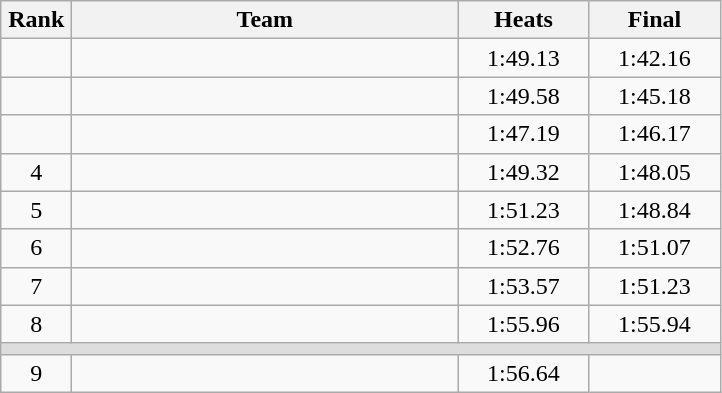<table class=wikitable style="text-align:center">
<tr>
<th width=40>Rank</th>
<th width=250>Team</th>
<th width=80>Heats</th>
<th width=80>Final</th>
</tr>
<tr>
<td></td>
<td align=left></td>
<td>1:49.13</td>
<td>1:42.16</td>
</tr>
<tr>
<td></td>
<td align=left></td>
<td>1:49.58</td>
<td>1:45.18</td>
</tr>
<tr>
<td></td>
<td align=left></td>
<td>1:47.19</td>
<td>1:46.17</td>
</tr>
<tr>
<td>4</td>
<td align=left></td>
<td>1:49.32</td>
<td>1:48.05</td>
</tr>
<tr>
<td>5</td>
<td align=left></td>
<td>1:51.23</td>
<td>1:48.84</td>
</tr>
<tr>
<td>6</td>
<td align=left></td>
<td>1:52.76</td>
<td>1:51.07</td>
</tr>
<tr>
<td>7</td>
<td align=left></td>
<td>1:53.57</td>
<td>1:51.23</td>
</tr>
<tr>
<td>8</td>
<td align=left></td>
<td>1:55.96</td>
<td>1:55.94</td>
</tr>
<tr bgcolor=#DDDDDD>
<td colspan=4></td>
</tr>
<tr>
<td>9</td>
<td align=left></td>
<td>1:56.64</td>
<td></td>
</tr>
</table>
